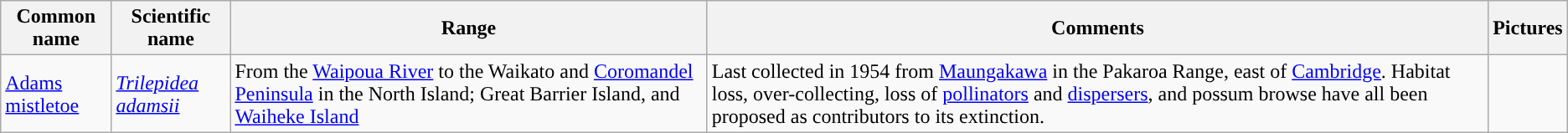<table class="wikitable">
<tr>
<th>Common name</th>
<th>Scientific name</th>
<th>Range</th>
<th class="unsortable">Comments</th>
<th class="unsortable">Pictures</th>
</tr>
<tr>
<td><a href='#'>Adams mistletoe</a></td>
<td><em><a href='#'>Trilepidea adamsii</a></em></td>
<td>From the <a href='#'>Waipoua River</a> to the Waikato and <a href='#'>Coromandel Peninsula</a> in the North Island; Great Barrier Island, and <a href='#'>Waiheke Island</a></td>
<td>Last collected in 1954 from <a href='#'>Maungakawa</a> in the Pakaroa Range, east of <a href='#'>Cambridge</a>. Habitat loss, over-collecting, loss of <a href='#'>pollinators</a> and <a href='#'>dispersers</a>, and possum browse have all been proposed as contributors to its extinction.</td>
<td></td>
</tr>
</table>
